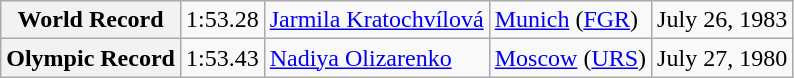<table class="wikitable">
<tr>
<th>World Record</th>
<td>1:53.28</td>
<td> <a href='#'>Jarmila Kratochvílová</a></td>
<td><a href='#'>Munich</a> (<a href='#'>FGR</a>)</td>
<td>July 26, 1983</td>
</tr>
<tr>
<th>Olympic Record</th>
<td>1:53.43</td>
<td> <a href='#'>Nadiya Olizarenko</a></td>
<td><a href='#'>Moscow</a> (<a href='#'>URS</a>)</td>
<td>July 27, 1980</td>
</tr>
</table>
